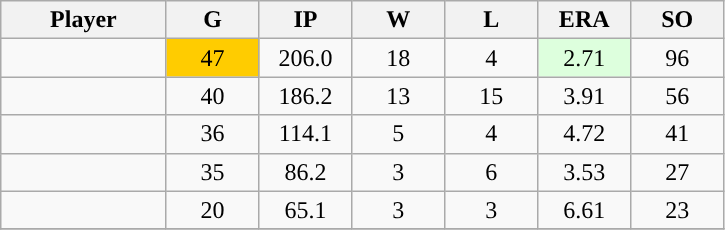<table class="wikitable sortable">
<tr>
<th bgcolor="#DDDDFF" width="16%">Player</th>
<th bgcolor="#DDDDFF" width="9%">G</th>
<th bgcolor="#DDDDFF" width="9%">IP</th>
<th bgcolor="#DDDDFF" width="9%">W</th>
<th bgcolor="#DDDDFF" width="9%">L</th>
<th bgcolor="#DDDDFF" width="9%">ERA</th>
<th bgcolor="#DDDDFF" width="9%">SO</th>
</tr>
<tr align="center">
<td></td>
<td style="background:#fc0;">47</td>
<td>206.0</td>
<td>18</td>
<td>4</td>
<td style="background:#DDFFDD;">2.71</td>
<td>96</td>
</tr>
<tr align="center">
<td></td>
<td>40</td>
<td>186.2</td>
<td>13</td>
<td>15</td>
<td>3.91</td>
<td>56</td>
</tr>
<tr align="center">
<td></td>
<td>36</td>
<td>114.1</td>
<td>5</td>
<td>4</td>
<td>4.72</td>
<td>41</td>
</tr>
<tr align="center">
<td></td>
<td>35</td>
<td>86.2</td>
<td>3</td>
<td>6</td>
<td>3.53</td>
<td>27</td>
</tr>
<tr align="center">
<td></td>
<td>20</td>
<td>65.1</td>
<td>3</td>
<td>3</td>
<td>6.61</td>
<td>23</td>
</tr>
<tr align="center">
</tr>
</table>
